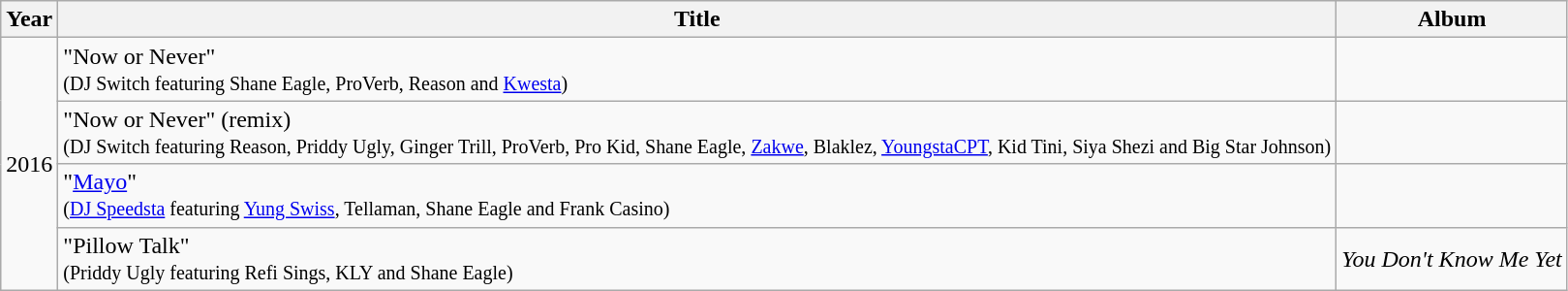<table class="wikitable">
<tr>
<th>Year</th>
<th>Title</th>
<th>Album</th>
</tr>
<tr>
<td rowspan="4">2016</td>
<td>"Now or Never"<br><small>(DJ Switch featuring Shane Eagle, ProVerb, Reason and <a href='#'>Kwesta</a>)</small></td>
<td></td>
</tr>
<tr>
<td>"Now or Never" (remix)<br><small>(DJ Switch featuring Reason, Priddy Ugly, Ginger Trill, ProVerb, Pro Kid, Shane Eagle, <a href='#'>Zakwe</a>, Blaklez, <a href='#'>YoungstaCPT</a>, Kid Tini, Siya Shezi and Big Star Johnson)</small></td>
<td></td>
</tr>
<tr>
<td>"<a href='#'>Mayo</a>"<br><small>(<a href='#'>DJ Speedsta</a> featuring <a href='#'>Yung Swiss</a>, Tellaman, Shane Eagle and Frank Casino)</small></td>
<td></td>
</tr>
<tr>
<td>"Pillow Talk"<br><small>(Priddy Ugly featuring Refi Sings, KLY and Shane Eagle)</small></td>
<td><em>You Don't Know Me Yet</em></td>
</tr>
</table>
